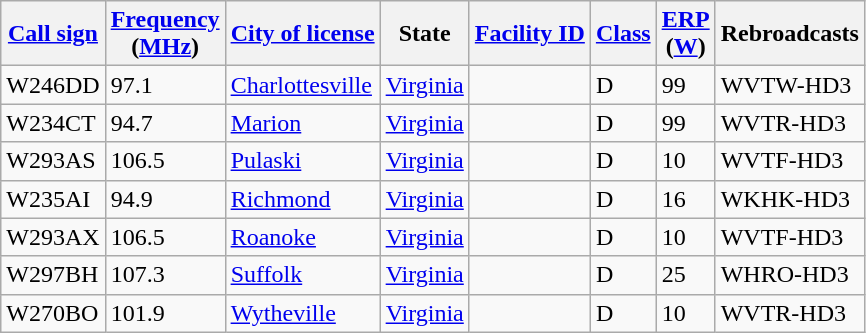<table class="wikitable sortable">
<tr>
<th><a href='#'>Call sign</a></th>
<th data-sort-type="number"><a href='#'>Frequency</a><br>(<a href='#'>MHz</a>)</th>
<th><a href='#'>City of license</a></th>
<th>State</th>
<th data-sort-type="number"><a href='#'>Facility ID</a></th>
<th><a href='#'>Class</a></th>
<th data-sort-type="number"><a href='#'>ERP</a><br>(<a href='#'>W</a>)</th>
<th>Rebroadcasts</th>
</tr>
<tr>
<td>W246DD</td>
<td>97.1</td>
<td><a href='#'>Charlottesville</a></td>
<td><a href='#'>Virginia</a></td>
<td></td>
<td>D</td>
<td>99</td>
<td>WVTW-HD3</td>
</tr>
<tr>
<td>W234CT</td>
<td>94.7</td>
<td><a href='#'>Marion</a></td>
<td><a href='#'>Virginia</a></td>
<td></td>
<td>D</td>
<td>99</td>
<td>WVTR-HD3</td>
</tr>
<tr>
<td>W293AS</td>
<td>106.5</td>
<td><a href='#'>Pulaski</a></td>
<td><a href='#'>Virginia</a></td>
<td></td>
<td>D</td>
<td>10</td>
<td>WVTF-HD3</td>
</tr>
<tr>
<td>W235AI</td>
<td>94.9</td>
<td><a href='#'>Richmond</a></td>
<td><a href='#'>Virginia</a></td>
<td></td>
<td>D</td>
<td>16</td>
<td>WKHK-HD3</td>
</tr>
<tr>
<td>W293AX</td>
<td>106.5</td>
<td><a href='#'>Roanoke</a></td>
<td><a href='#'>Virginia</a></td>
<td></td>
<td>D</td>
<td>10</td>
<td>WVTF-HD3</td>
</tr>
<tr>
<td>W297BH</td>
<td>107.3</td>
<td><a href='#'>Suffolk</a></td>
<td><a href='#'>Virginia</a></td>
<td></td>
<td>D</td>
<td>25</td>
<td>WHRO-HD3</td>
</tr>
<tr>
<td>W270BO</td>
<td>101.9</td>
<td><a href='#'>Wytheville</a></td>
<td><a href='#'>Virginia</a></td>
<td></td>
<td>D</td>
<td>10</td>
<td>WVTR-HD3</td>
</tr>
</table>
